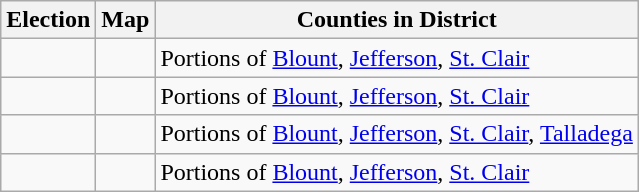<table class="wikitable">
<tr>
<th>Election</th>
<th>Map</th>
<th>Counties in District</th>
</tr>
<tr>
<td></td>
<td></td>
<td>Portions of <a href='#'>Blount</a>, <a href='#'>Jefferson</a>, <a href='#'>St. Clair</a></td>
</tr>
<tr>
<td></td>
<td></td>
<td>Portions of <a href='#'>Blount</a>, <a href='#'>Jefferson</a>, <a href='#'>St. Clair</a></td>
</tr>
<tr>
<td></td>
<td></td>
<td>Portions of <a href='#'>Blount</a>, <a href='#'>Jefferson</a>, <a href='#'>St. Clair</a>, <a href='#'>Talladega</a></td>
</tr>
<tr>
<td></td>
<td></td>
<td>Portions of <a href='#'>Blount</a>, <a href='#'>Jefferson</a>, <a href='#'>St. Clair</a></td>
</tr>
</table>
